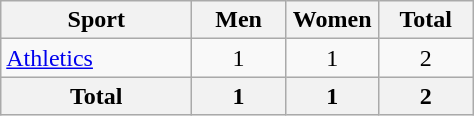<table class="wikitable sortable" style="text-align:center;">
<tr>
<th width=120>Sport</th>
<th width=55>Men</th>
<th width=55>Women</th>
<th width=55>Total</th>
</tr>
<tr>
<td align=left><a href='#'>Athletics</a></td>
<td>1</td>
<td>1</td>
<td>2</td>
</tr>
<tr>
<th>Total</th>
<th>1</th>
<th>1</th>
<th>2</th>
</tr>
</table>
